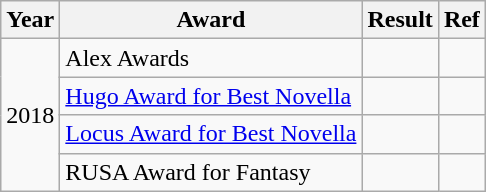<table class="wikitable sortable mw-collapsible">
<tr>
<th>Year</th>
<th>Award</th>
<th>Result</th>
<th>Ref</th>
</tr>
<tr>
<td rowspan="4">2018</td>
<td>Alex Awards</td>
<td></td>
<td></td>
</tr>
<tr>
<td><a href='#'>Hugo Award for Best Novella</a></td>
<td></td>
<td></td>
</tr>
<tr>
<td><a href='#'>Locus Award for Best Novella</a></td>
<td></td>
<td></td>
</tr>
<tr>
<td>RUSA Award for Fantasy</td>
<td></td>
<td></td>
</tr>
</table>
